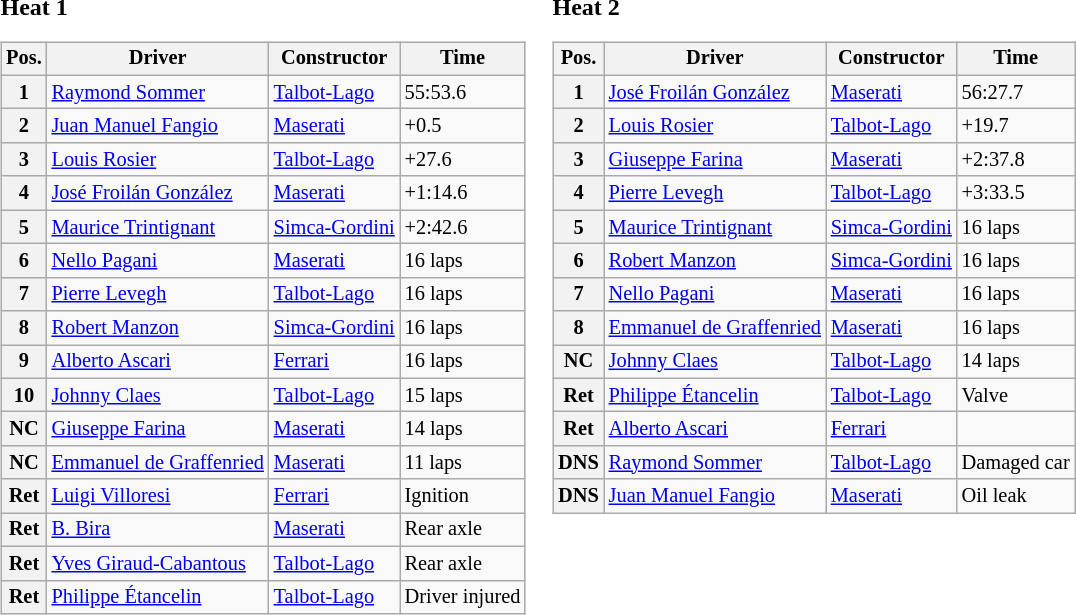<table>
<tr>
<td valign="top"><strong>Heat 1</strong><br><table class="wikitable" style="font-size: 85%;">
<tr>
<th>Pos.</th>
<th>Driver</th>
<th>Constructor</th>
<th>Time</th>
</tr>
<tr>
<th>1</th>
<td> <a href='#'>Raymond Sommer</a></td>
<td><a href='#'>Talbot-Lago</a></td>
<td>55:53.6</td>
</tr>
<tr>
<th>2</th>
<td> <a href='#'>Juan Manuel Fangio</a></td>
<td><a href='#'>Maserati</a></td>
<td>+0.5</td>
</tr>
<tr>
<th>3</th>
<td> <a href='#'>Louis Rosier</a></td>
<td><a href='#'>Talbot-Lago</a></td>
<td>+27.6</td>
</tr>
<tr>
<th>4</th>
<td> <a href='#'>José Froilán González</a></td>
<td><a href='#'>Maserati</a></td>
<td>+1:14.6</td>
</tr>
<tr>
<th>5</th>
<td> <a href='#'>Maurice Trintignant</a></td>
<td><a href='#'>Simca-Gordini</a></td>
<td>+2:42.6</td>
</tr>
<tr>
<th>6</th>
<td> <a href='#'>Nello Pagani</a></td>
<td><a href='#'>Maserati</a></td>
<td>16 laps</td>
</tr>
<tr>
<th>7</th>
<td> <a href='#'>Pierre Levegh</a></td>
<td><a href='#'>Talbot-Lago</a></td>
<td>16 laps</td>
</tr>
<tr>
<th>8</th>
<td> <a href='#'>Robert Manzon</a></td>
<td><a href='#'>Simca-Gordini</a></td>
<td>16 laps</td>
</tr>
<tr>
<th>9</th>
<td> <a href='#'>Alberto Ascari</a></td>
<td><a href='#'>Ferrari</a></td>
<td>16 laps</td>
</tr>
<tr>
<th>10</th>
<td> <a href='#'>Johnny Claes</a></td>
<td><a href='#'>Talbot-Lago</a></td>
<td>15 laps</td>
</tr>
<tr>
<th>NC</th>
<td> <a href='#'>Giuseppe Farina</a></td>
<td><a href='#'>Maserati</a></td>
<td>14 laps</td>
</tr>
<tr>
<th>NC</th>
<td> <a href='#'>Emmanuel de Graffenried</a></td>
<td><a href='#'>Maserati</a></td>
<td>11 laps</td>
</tr>
<tr>
<th>Ret</th>
<td> <a href='#'>Luigi Villoresi</a></td>
<td><a href='#'>Ferrari</a></td>
<td>Ignition</td>
</tr>
<tr>
<th>Ret</th>
<td> <a href='#'>B. Bira</a></td>
<td><a href='#'>Maserati</a></td>
<td>Rear axle</td>
</tr>
<tr>
<th>Ret</th>
<td> <a href='#'>Yves Giraud-Cabantous</a></td>
<td><a href='#'>Talbot-Lago</a></td>
<td>Rear axle</td>
</tr>
<tr>
<th>Ret</th>
<td> <a href='#'>Philippe Étancelin</a></td>
<td><a href='#'>Talbot-Lago</a></td>
<td>Driver injured</td>
</tr>
</table>
</td>
<td valign="top"><strong>Heat 2</strong><br><table class="wikitable" style="font-size: 85%;">
<tr>
<th>Pos.</th>
<th>Driver</th>
<th>Constructor</th>
<th>Time</th>
</tr>
<tr>
<th>1</th>
<td> <a href='#'>José Froilán González</a></td>
<td><a href='#'>Maserati</a></td>
<td>56:27.7</td>
</tr>
<tr>
<th>2</th>
<td> <a href='#'>Louis Rosier</a></td>
<td><a href='#'>Talbot-Lago</a></td>
<td>+19.7</td>
</tr>
<tr>
<th>3</th>
<td> <a href='#'>Giuseppe Farina</a></td>
<td><a href='#'>Maserati</a></td>
<td>+2:37.8</td>
</tr>
<tr>
<th>4</th>
<td> <a href='#'>Pierre Levegh</a></td>
<td><a href='#'>Talbot-Lago</a></td>
<td>+3:33.5</td>
</tr>
<tr>
<th>5</th>
<td> <a href='#'>Maurice Trintignant</a></td>
<td><a href='#'>Simca-Gordini</a></td>
<td>16 laps</td>
</tr>
<tr>
<th>6</th>
<td> <a href='#'>Robert Manzon</a></td>
<td><a href='#'>Simca-Gordini</a></td>
<td>16 laps</td>
</tr>
<tr>
<th>7</th>
<td> <a href='#'>Nello Pagani</a></td>
<td><a href='#'>Maserati</a></td>
<td>16 laps</td>
</tr>
<tr>
<th>8</th>
<td> <a href='#'>Emmanuel de Graffenried</a></td>
<td><a href='#'>Maserati</a></td>
<td>16 laps</td>
</tr>
<tr>
<th>NC</th>
<td> <a href='#'>Johnny Claes</a></td>
<td><a href='#'>Talbot-Lago</a></td>
<td>14 laps</td>
</tr>
<tr>
<th>Ret</th>
<td> <a href='#'>Philippe Étancelin</a></td>
<td><a href='#'>Talbot-Lago</a></td>
<td>Valve</td>
</tr>
<tr>
<th>Ret</th>
<td> <a href='#'>Alberto Ascari</a></td>
<td><a href='#'>Ferrari</a></td>
<td></td>
</tr>
<tr>
<th>DNS</th>
<td> <a href='#'>Raymond Sommer</a></td>
<td><a href='#'>Talbot-Lago</a></td>
<td>Damaged car</td>
</tr>
<tr>
<th>DNS</th>
<td> <a href='#'>Juan Manuel Fangio</a></td>
<td><a href='#'>Maserati</a></td>
<td>Oil leak</td>
</tr>
</table>
</td>
</tr>
</table>
